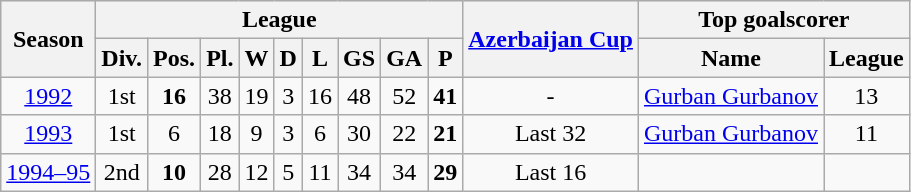<table class="wikitable">
<tr style="background:#efefef;">
<th rowspan="2">Season</th>
<th colspan="9">League</th>
<th rowspan="2"><a href='#'>Azerbaijan Cup</a></th>
<th colspan="2">Top goalscorer</th>
</tr>
<tr>
<th>Div.</th>
<th>Pos.</th>
<th>Pl.</th>
<th>W</th>
<th>D</th>
<th>L</th>
<th>GS</th>
<th>GA</th>
<th>P</th>
<th>Name</th>
<th>League</th>
</tr>
<tr>
<td align=center><a href='#'>1992</a></td>
<td align=center>1st</td>
<td align=center><strong>16</strong></td>
<td align=center>38</td>
<td align=center>19</td>
<td align=center>3</td>
<td align=center>16</td>
<td align=center>48</td>
<td align=center>52</td>
<td align=center><strong>41</strong></td>
<td align=center>-</td>
<td align=center><a href='#'>Gurban Gurbanov</a></td>
<td align=center>13</td>
</tr>
<tr>
<td align=center><a href='#'>1993</a></td>
<td align=center>1st</td>
<td align=center>6</td>
<td align=center>18</td>
<td align=center>9</td>
<td align=center>3</td>
<td align=center>6</td>
<td align=center>30</td>
<td align=center>22</td>
<td align=center><strong>21</strong></td>
<td align=center>Last 32</td>
<td align=center><a href='#'>Gurban Gurbanov</a></td>
<td align=center>11</td>
</tr>
<tr>
<td align=center><a href='#'>1994–95</a></td>
<td align=center>2nd</td>
<td align=center><strong>10</strong></td>
<td align=center>28</td>
<td align=center>12</td>
<td align=center>5</td>
<td align=center>11</td>
<td align=center>34</td>
<td align=center>34</td>
<td align=center><strong>29</strong></td>
<td align=center>Last 16</td>
<td align=center></td>
<td align=center></td>
</tr>
</table>
